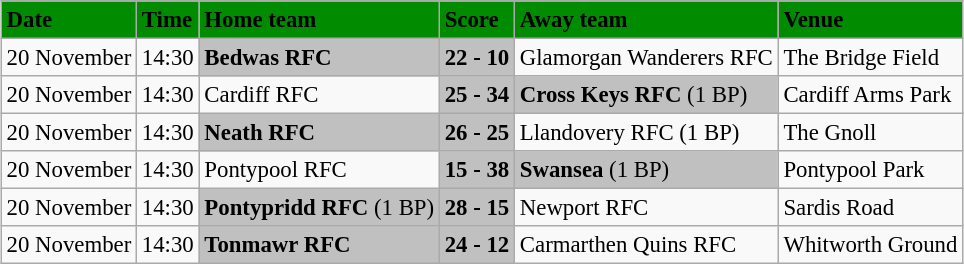<table class="wikitable" style="margin:0.5em auto; font-size:95%">
<tr bgcolor="#008B00">
<td><strong>Date</strong></td>
<td><strong>Time</strong></td>
<td><strong>Home team</strong></td>
<td><strong>Score</strong></td>
<td><strong>Away team</strong></td>
<td><strong>Venue</strong></td>
</tr>
<tr>
<td>20 November</td>
<td>14:30</td>
<td bgcolor="silver"><strong>Bedwas RFC</strong></td>
<td bgcolor="silver"><strong>22 - 10</strong></td>
<td>Glamorgan Wanderers RFC</td>
<td>The Bridge Field</td>
</tr>
<tr>
<td>20 November</td>
<td>14:30</td>
<td>Cardiff RFC</td>
<td bgcolor="silver"><strong>25 - 34</strong></td>
<td bgcolor="silver"><strong>Cross Keys RFC</strong> (1 BP)</td>
<td>Cardiff Arms Park</td>
</tr>
<tr>
<td>20 November</td>
<td>14:30</td>
<td bgcolor="silver"><strong>Neath RFC</strong></td>
<td bgcolor="silver"><strong>26 - 25</strong></td>
<td>Llandovery RFC (1 BP)</td>
<td>The Gnoll</td>
</tr>
<tr>
<td>20 November</td>
<td>14:30</td>
<td>Pontypool RFC</td>
<td bgcolor="silver"><strong>15 - 38</strong></td>
<td bgcolor="silver"><strong>Swansea</strong> (1 BP)</td>
<td>Pontypool Park</td>
</tr>
<tr>
<td>20 November</td>
<td>14:30</td>
<td bgcolor="silver"><strong>Pontypridd RFC</strong> (1 BP)</td>
<td bgcolor="silver"><strong>28 - 15</strong></td>
<td>Newport RFC</td>
<td>Sardis Road</td>
</tr>
<tr>
<td>20 November</td>
<td>14:30</td>
<td bgcolor="silver"><strong>Tonmawr RFC</strong></td>
<td bgcolor="silver"><strong>24 - 12</strong></td>
<td>Carmarthen Quins RFC</td>
<td>Whitworth Ground</td>
</tr>
</table>
